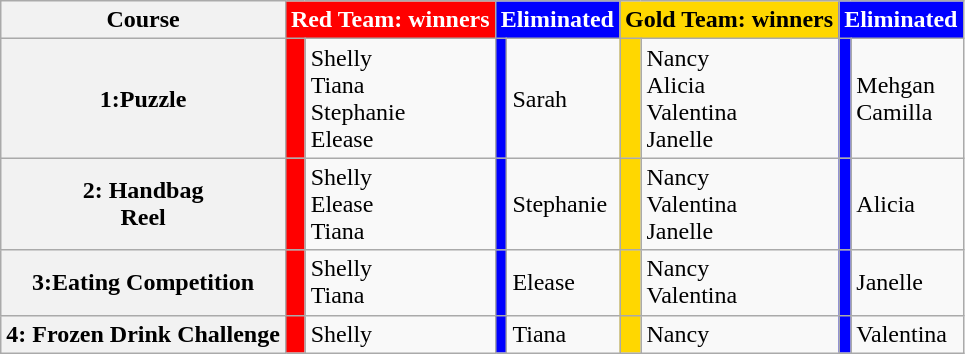<table class="wikitable">
<tr>
<th>Course</th>
<th style="background:red;color:white;" colspan="2">Red Team: winners</th>
<th style="background:blue;color:white;" colspan="2">Eliminated</th>
<th style="background:gold" colspan="2">Gold Team: winners</th>
<th style="background:blue;color:white;" colspan="2">Eliminated</th>
</tr>
<tr>
<th>1:Puzzle</th>
<td bgcolor="red"></td>
<td>Shelly<br>Tiana<br>Stephanie<br>Elease</td>
<td bgcolor="blue"></td>
<td>Sarah</td>
<td bgcolor="gold"></td>
<td>Nancy<br>Alicia<br>Valentina<br>Janelle</td>
<td bgcolor="blue"></td>
<td>Mehgan<br>Camilla</td>
</tr>
<tr>
<th>2: Handbag<br>Reel</th>
<td bgcolor="red"></td>
<td>Shelly<br>Elease<br>Tiana</td>
<td bgcolor="blue"></td>
<td>Stephanie</td>
<td bgcolor="gold"></td>
<td>Nancy<br>Valentina<br>Janelle</td>
<td bgcolor="blue"></td>
<td>Alicia</td>
</tr>
<tr>
<th>3:Eating Competition</th>
<td bgcolor="red"></td>
<td>Shelly<br>Tiana</td>
<td bgcolor="blue"></td>
<td>Elease</td>
<td bgcolor="gold"></td>
<td>Nancy<br>Valentina</td>
<td bgcolor="blue"></td>
<td>Janelle</td>
</tr>
<tr>
<th>4: Frozen Drink Challenge</th>
<td bgcolor="red"></td>
<td>Shelly</td>
<td bgcolor="blue"></td>
<td>Tiana</td>
<td bgcolor="gold"></td>
<td>Nancy</td>
<td bgcolor="blue"></td>
<td>Valentina</td>
</tr>
</table>
